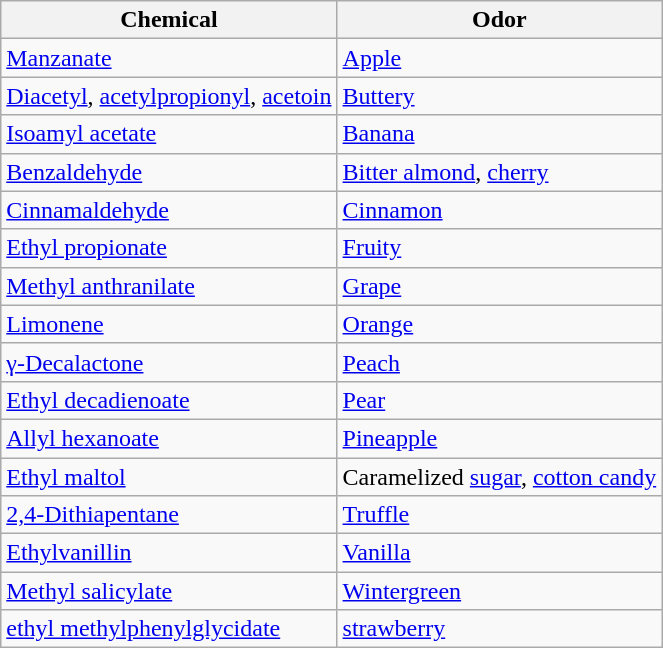<table class=wikitable>
<tr>
<th>Chemical</th>
<th>Odor</th>
</tr>
<tr>
<td><a href='#'>Manzanate</a></td>
<td><a href='#'>Apple</a></td>
</tr>
<tr>
<td><a href='#'>Diacetyl</a>, <a href='#'>acetylpropionyl</a>, <a href='#'>acetoin</a></td>
<td><a href='#'>Buttery</a></td>
</tr>
<tr>
<td><a href='#'>Isoamyl acetate</a></td>
<td><a href='#'>Banana</a></td>
</tr>
<tr>
<td><a href='#'>Benzaldehyde</a></td>
<td><a href='#'>Bitter almond</a>, <a href='#'>cherry</a></td>
</tr>
<tr>
<td><a href='#'>Cinnamaldehyde</a></td>
<td><a href='#'>Cinnamon</a></td>
</tr>
<tr>
<td><a href='#'>Ethyl propionate</a></td>
<td><a href='#'>Fruity</a></td>
</tr>
<tr>
<td><a href='#'>Methyl anthranilate</a></td>
<td><a href='#'>Grape</a></td>
</tr>
<tr>
<td><a href='#'>Limonene</a></td>
<td><a href='#'>Orange</a></td>
</tr>
<tr>
<td><a href='#'>γ-Decalactone</a></td>
<td><a href='#'>Peach</a></td>
</tr>
<tr>
<td><a href='#'>Ethyl decadienoate</a></td>
<td><a href='#'>Pear</a></td>
</tr>
<tr>
<td><a href='#'>Allyl hexanoate</a></td>
<td><a href='#'>Pineapple</a></td>
</tr>
<tr>
<td><a href='#'>Ethyl maltol</a></td>
<td>Caramelized <a href='#'>sugar</a>, <a href='#'>cotton candy</a></td>
</tr>
<tr>
<td><a href='#'>2,4-Dithiapentane</a></td>
<td><a href='#'>Truffle</a></td>
</tr>
<tr>
<td><a href='#'>Ethylvanillin</a></td>
<td><a href='#'>Vanilla</a></td>
</tr>
<tr>
<td><a href='#'>Methyl salicylate</a></td>
<td><a href='#'>Wintergreen</a></td>
</tr>
<tr>
<td><a href='#'>ethyl methylphenylglycidate</a></td>
<td><a href='#'>strawberry</a></td>
</tr>
</table>
